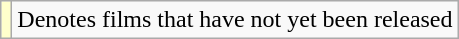<table class="wikitable">
<tr>
<td style="background:#FFFFCC;"></td>
<td>Denotes films that have not yet been released</td>
</tr>
</table>
